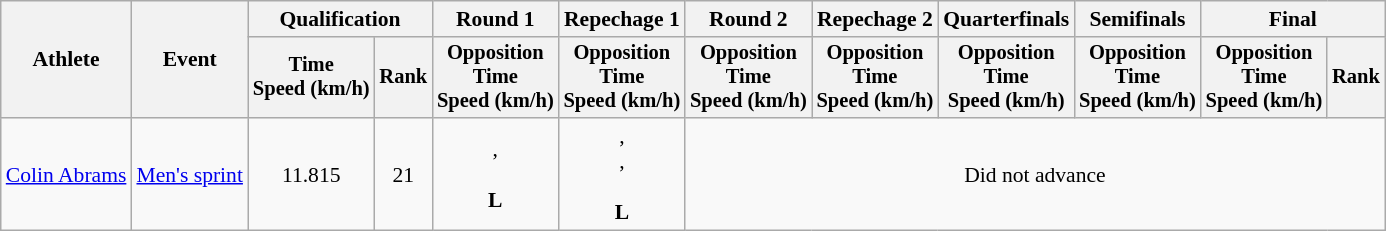<table class="wikitable" style="font-size:90%">
<tr>
<th rowspan=2>Athlete</th>
<th rowspan=2>Event</th>
<th colspan=2>Qualification</th>
<th>Round 1</th>
<th>Repechage 1</th>
<th>Round 2</th>
<th>Repechage 2</th>
<th>Quarterfinals</th>
<th>Semifinals</th>
<th colspan=2>Final</th>
</tr>
<tr style="font-size:95%">
<th>Time<br>Speed (km/h)</th>
<th>Rank</th>
<th>Opposition<br>Time<br>Speed (km/h)</th>
<th>Opposition<br>Time<br>Speed (km/h)</th>
<th>Opposition<br>Time<br>Speed (km/h)</th>
<th>Opposition<br>Time<br>Speed (km/h)</th>
<th>Opposition<br>Time<br>Speed (km/h)</th>
<th>Opposition<br>Time<br>Speed (km/h)</th>
<th>Opposition<br>Time<br>Speed (km/h)</th>
<th>Rank</th>
</tr>
<tr align=center>
<td align=left><a href='#'>Colin Abrams</a></td>
<td align=left><a href='#'>Men's sprint</a></td>
<td>11.815</td>
<td>21</td>
<td>,<br><br><strong>L</strong></td>
<td>,<br>,<br><br><strong>L</strong></td>
<td colspan=6>Did not advance</td>
</tr>
</table>
